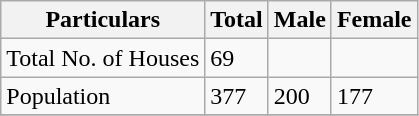<table class="wikitable sortable">
<tr>
<th>Particulars</th>
<th>Total</th>
<th>Male</th>
<th>Female</th>
</tr>
<tr>
<td>Total No. of Houses</td>
<td>69</td>
<td></td>
<td></td>
</tr>
<tr>
<td>Population</td>
<td>377</td>
<td>200</td>
<td>177</td>
</tr>
<tr>
</tr>
</table>
